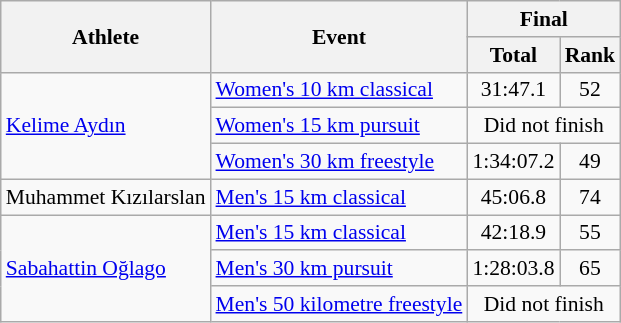<table class="wikitable" style="font-size:90%">
<tr>
<th rowspan="2">Athlete</th>
<th rowspan="2">Event</th>
<th colspan="2">Final</th>
</tr>
<tr>
<th>Total</th>
<th>Rank</th>
</tr>
<tr>
<td rowspan=3><a href='#'>Kelime Aydın</a></td>
<td><a href='#'>Women's 10 km classical</a></td>
<td align="center">31:47.1</td>
<td align="center">52</td>
</tr>
<tr>
<td><a href='#'>Women's 15 km pursuit</a></td>
<td colspan=2 align="center">Did not finish</td>
</tr>
<tr>
<td><a href='#'>Women's 30 km freestyle</a></td>
<td align="center">1:34:07.2</td>
<td align="center">49</td>
</tr>
<tr>
<td>Muhammet Kızılarslan</td>
<td><a href='#'>Men's 15 km classical</a></td>
<td align="center">45:06.8</td>
<td align="center">74</td>
</tr>
<tr>
<td rowspan=3><a href='#'>Sabahattin Oğlago</a></td>
<td><a href='#'>Men's 15 km classical</a></td>
<td align="center">42:18.9</td>
<td align="center">55</td>
</tr>
<tr>
<td><a href='#'>Men's 30 km pursuit</a></td>
<td align="center">1:28:03.8</td>
<td align="center">65</td>
</tr>
<tr>
<td><a href='#'>Men's 50 kilometre freestyle</a></td>
<td colspan=2 align="center">Did not finish</td>
</tr>
</table>
